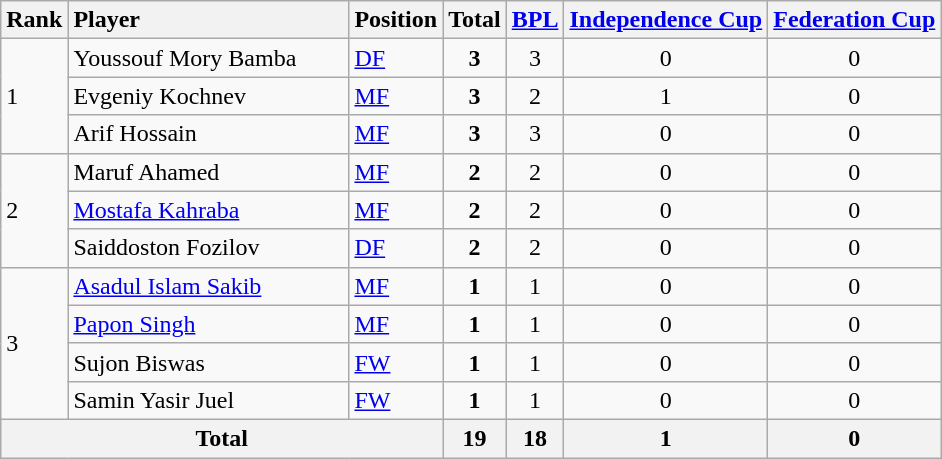<table class="wikitable">
<tr>
<th>Rank</th>
<th style="width:180px;text-align:left">Player</th>
<th>Position</th>
<th>Total</th>
<th><a href='#'>BPL</a></th>
<th><a href='#'>Independence Cup</a></th>
<th><a href='#'>Federation Cup</a></th>
</tr>
<tr>
<td rowspan=3>1</td>
<td> Youssouf Mory Bamba</td>
<td><a href='#'>DF</a></td>
<td align="center"><strong>3</strong></td>
<td align="center">3</td>
<td align="center">0</td>
<td align="center">0</td>
</tr>
<tr>
<td> Evgeniy Kochnev</td>
<td><a href='#'>MF</a></td>
<td align="center"><strong>3</strong></td>
<td align="center">2</td>
<td align="center">1</td>
<td align="center">0</td>
</tr>
<tr>
<td> Arif Hossain</td>
<td><a href='#'>MF</a></td>
<td align="center"><strong>3</strong></td>
<td align="center">3</td>
<td align="center">0</td>
<td align="center">0</td>
</tr>
<tr>
<td rowspan=3>2</td>
<td> Maruf Ahamed</td>
<td><a href='#'>MF</a></td>
<td align="center"><strong>2</strong></td>
<td align="center">2</td>
<td align="center">0</td>
<td align="center">0</td>
</tr>
<tr>
<td> <a href='#'>Mostafa Kahraba</a></td>
<td><a href='#'>MF</a></td>
<td align="center"><strong>2</strong></td>
<td align="center">2</td>
<td align="center">0</td>
<td align="center">0</td>
</tr>
<tr>
<td> Saiddoston Fozilov</td>
<td><a href='#'>DF</a></td>
<td align="center"><strong>2</strong></td>
<td align="center">2</td>
<td align="center">0</td>
<td align="center">0</td>
</tr>
<tr>
<td rowspan=4>3</td>
<td> <a href='#'>Asadul Islam Sakib</a></td>
<td><a href='#'>MF</a></td>
<td align="center"><strong>1</strong></td>
<td align="center">1</td>
<td align="center">0</td>
<td align="center">0</td>
</tr>
<tr>
<td> <a href='#'>Papon Singh</a></td>
<td><a href='#'>MF</a></td>
<td align="center"><strong>1</strong></td>
<td align="center">1</td>
<td align="center">0</td>
<td align="center">0</td>
</tr>
<tr>
<td> Sujon Biswas</td>
<td><a href='#'>FW</a></td>
<td align="center"><strong>1</strong></td>
<td align="center">1</td>
<td align="center">0</td>
<td align="center">0</td>
</tr>
<tr>
<td> Samin Yasir Juel</td>
<td><a href='#'>FW</a></td>
<td align="center"><strong>1</strong></td>
<td align="center">1</td>
<td align="center">0</td>
<td align="center">0</td>
</tr>
<tr>
<th colspan="3" align="center">Total</th>
<th align="center">19</th>
<th align="center">18</th>
<th align="center">1</th>
<th align="center">0</th>
</tr>
</table>
